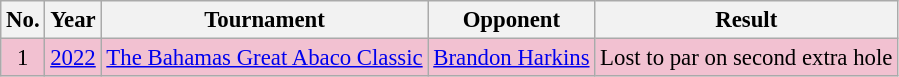<table class="wikitable" style="font-size:95%;">
<tr>
<th>No.</th>
<th>Year</th>
<th>Tournament</th>
<th>Opponent</th>
<th>Result</th>
</tr>
<tr style="background:#F2C1D1;">
<td align=center>1</td>
<td><a href='#'>2022</a></td>
<td><a href='#'>The Bahamas Great Abaco Classic</a></td>
<td> <a href='#'>Brandon Harkins</a></td>
<td>Lost to par on second extra hole</td>
</tr>
</table>
